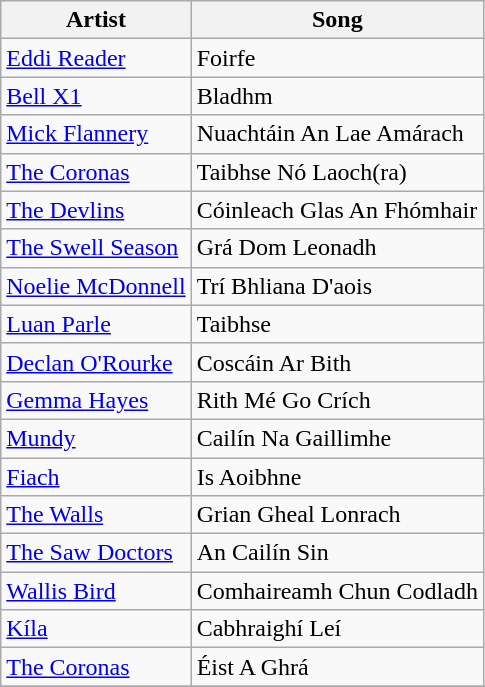<table class="wikitable">
<tr>
<th>Artist</th>
<th>Song</th>
</tr>
<tr>
<td><a href='#'>Eddi Reader</a></td>
<td>Foirfe</td>
</tr>
<tr>
<td><a href='#'>Bell X1</a></td>
<td>Bladhm</td>
</tr>
<tr>
<td><a href='#'>Mick Flannery</a></td>
<td>Nuachtáin An Lae Amárach</td>
</tr>
<tr>
<td><a href='#'>The Coronas</a></td>
<td>Taibhse Nó Laoch(ra)</td>
</tr>
<tr>
<td><a href='#'>The Devlins</a></td>
<td>Cóinleach Glas An Fhómhair</td>
</tr>
<tr>
<td><a href='#'>The Swell Season</a></td>
<td>Grá Dom Leonadh</td>
</tr>
<tr>
<td><a href='#'>Noelie McDonnell</a></td>
<td>Trí Bhliana D'aois</td>
</tr>
<tr>
<td><a href='#'>Luan Parle</a></td>
<td>Taibhse</td>
</tr>
<tr>
<td><a href='#'>Declan O'Rourke</a></td>
<td>Coscáin Ar Bith</td>
</tr>
<tr>
<td><a href='#'>Gemma Hayes</a></td>
<td>Rith Mé Go Crích</td>
</tr>
<tr>
<td><a href='#'>Mundy</a></td>
<td>Cailín Na Gaillimhe</td>
</tr>
<tr>
<td><a href='#'>Fiach</a></td>
<td>Is Aoibhne</td>
</tr>
<tr>
<td><a href='#'>The Walls</a></td>
<td>Grian Gheal Lonrach</td>
</tr>
<tr>
<td><a href='#'>The Saw Doctors</a></td>
<td>An Cailín Sin</td>
</tr>
<tr>
<td><a href='#'>Wallis Bird</a></td>
<td>Comhaireamh Chun Codladh</td>
</tr>
<tr>
<td><a href='#'>Kíla</a></td>
<td>Cabhraighí Leí</td>
</tr>
<tr>
<td><a href='#'>The Coronas</a></td>
<td>Éist A Ghrá</td>
</tr>
<tr>
</tr>
</table>
